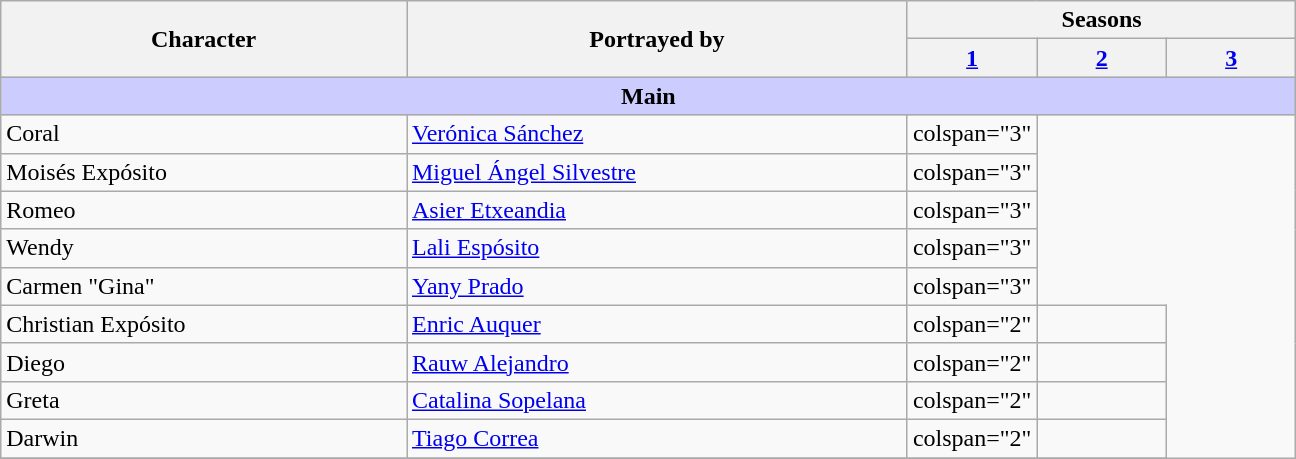<table class="wikitable">
<tr>
<th rowspan="2">Character</th>
<th rowspan="2">Portrayed by</th>
<th colspan="6">Seasons</th>
</tr>
<tr>
<th style="width:10%;"><a href='#'>1</a></th>
<th style="width:10%;"><a href='#'>2</a></th>
<th style="width:10%;"><a href='#'>3</a></th>
</tr>
<tr>
<th scope="row" colspan="8" style="background-color:#ccccff;">Main</th>
</tr>
<tr>
<td>Coral</td>
<td><a href='#'>Verónica Sánchez</a></td>
<td>colspan="3" </td>
</tr>
<tr>
<td>Moisés Expósito</td>
<td><a href='#'>Miguel Ángel Silvestre</a></td>
<td>colspan="3" </td>
</tr>
<tr>
<td>Romeo</td>
<td><a href='#'>Asier Etxeandia</a></td>
<td>colspan="3" </td>
</tr>
<tr>
<td>Wendy</td>
<td><a href='#'>Lali Espósito</a></td>
<td>colspan="3" </td>
</tr>
<tr>
<td>Carmen "Gina"</td>
<td><a href='#'>Yany Prado</a></td>
<td>colspan="3" </td>
</tr>
<tr>
<td>Christian Expósito</td>
<td><a href='#'>Enric Auquer</a></td>
<td>colspan="2" </td>
<td></td>
</tr>
<tr>
<td>Diego</td>
<td><a href='#'>Rauw Alejandro</a></td>
<td>colspan="2" </td>
<td></td>
</tr>
<tr>
<td>Greta</td>
<td><a href='#'>Catalina Sopelana</a></td>
<td>colspan="2" </td>
<td></td>
</tr>
<tr>
<td>Darwin</td>
<td><a href='#'>Tiago Correa</a></td>
<td>colspan="2" </td>
<td></td>
</tr>
<tr>
</tr>
</table>
